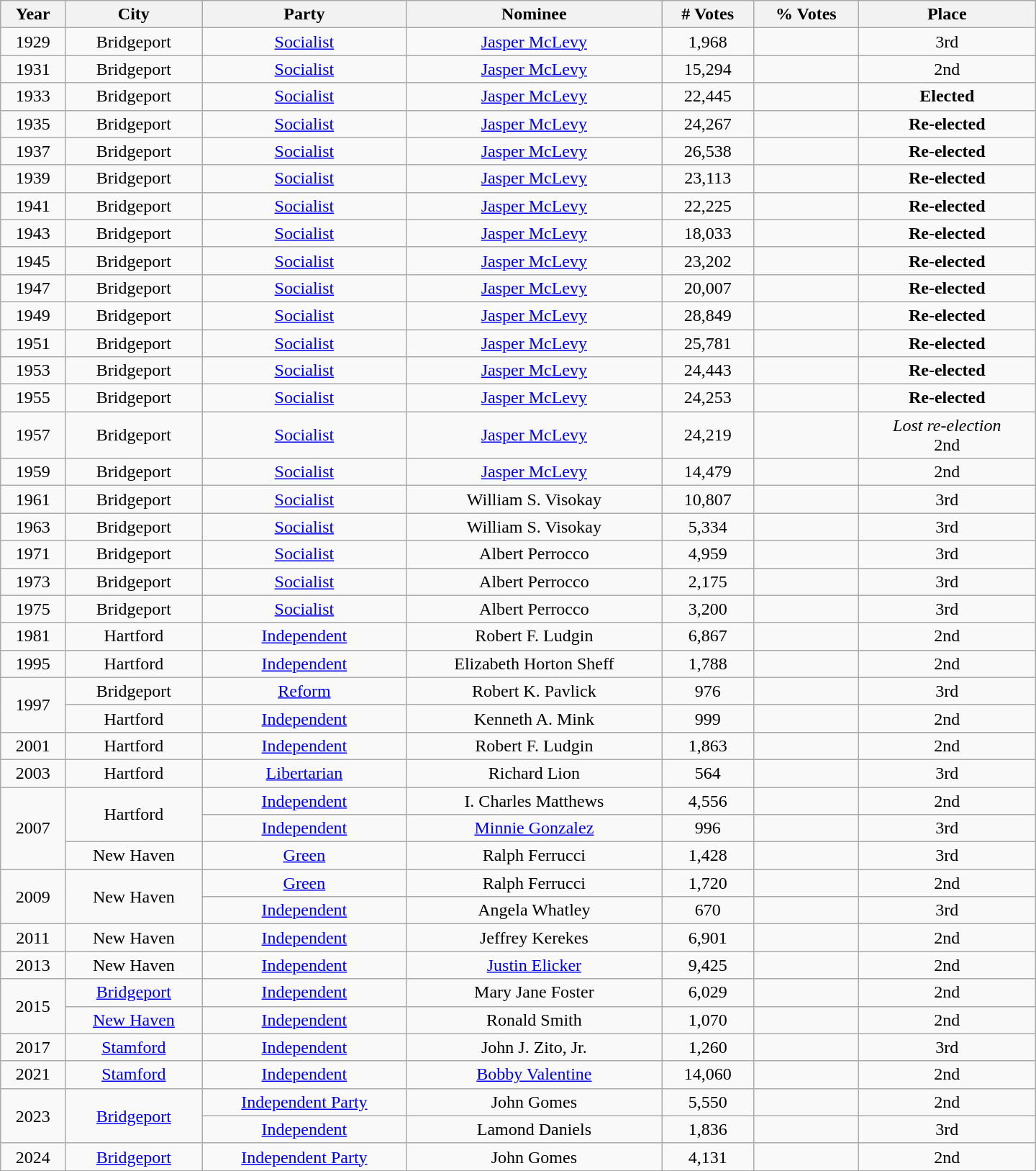<table class="wikitable sortable mw-collapsible" style="text-align:center; width:60em;">
<tr style="background:lightgrey;">
<th>Year</th>
<th>City</th>
<th>Party</th>
<th>Nominee</th>
<th># Votes</th>
<th>% Votes</th>
<th>Place</th>
</tr>
<tr>
<td>1929</td>
<td>Bridgeport</td>
<td><a href='#'>Socialist</a></td>
<td><a href='#'>Jasper McLevy</a></td>
<td>1,968</td>
<td></td>
<td>3rd</td>
</tr>
<tr>
<td>1931</td>
<td>Bridgeport</td>
<td><a href='#'>Socialist</a></td>
<td><a href='#'>Jasper McLevy</a></td>
<td>15,294</td>
<td></td>
<td>2nd</td>
</tr>
<tr>
<td>1933</td>
<td>Bridgeport</td>
<td><a href='#'>Socialist</a></td>
<td><a href='#'>Jasper McLevy</a></td>
<td>22,445</td>
<td></td>
<td><strong>Elected</strong></td>
</tr>
<tr>
<td>1935</td>
<td>Bridgeport</td>
<td><a href='#'>Socialist</a></td>
<td><a href='#'>Jasper McLevy</a></td>
<td>24,267</td>
<td></td>
<td><strong>Re-elected</strong></td>
</tr>
<tr>
<td>1937</td>
<td>Bridgeport</td>
<td><a href='#'>Socialist</a></td>
<td><a href='#'>Jasper McLevy</a></td>
<td>26,538</td>
<td></td>
<td><strong>Re-elected</strong></td>
</tr>
<tr>
<td>1939</td>
<td>Bridgeport</td>
<td><a href='#'>Socialist</a></td>
<td><a href='#'>Jasper McLevy</a></td>
<td>23,113</td>
<td></td>
<td><strong>Re-elected</strong></td>
</tr>
<tr>
<td>1941</td>
<td>Bridgeport</td>
<td><a href='#'>Socialist</a></td>
<td><a href='#'>Jasper McLevy</a></td>
<td>22,225</td>
<td></td>
<td><strong>Re-elected</strong></td>
</tr>
<tr>
<td>1943</td>
<td>Bridgeport</td>
<td><a href='#'>Socialist</a></td>
<td><a href='#'>Jasper McLevy</a></td>
<td>18,033</td>
<td></td>
<td><strong>Re-elected</strong></td>
</tr>
<tr>
<td>1945</td>
<td>Bridgeport</td>
<td><a href='#'>Socialist</a></td>
<td><a href='#'>Jasper McLevy</a></td>
<td>23,202</td>
<td></td>
<td><strong>Re-elected</strong></td>
</tr>
<tr>
<td>1947</td>
<td>Bridgeport</td>
<td><a href='#'>Socialist</a></td>
<td><a href='#'>Jasper McLevy</a></td>
<td>20,007</td>
<td></td>
<td><strong>Re-elected</strong></td>
</tr>
<tr>
<td>1949</td>
<td>Bridgeport</td>
<td><a href='#'>Socialist</a></td>
<td><a href='#'>Jasper McLevy</a></td>
<td>28,849</td>
<td></td>
<td><strong>Re-elected</strong></td>
</tr>
<tr>
<td>1951</td>
<td>Bridgeport</td>
<td><a href='#'>Socialist</a></td>
<td><a href='#'>Jasper McLevy</a></td>
<td>25,781</td>
<td></td>
<td><strong>Re-elected</strong></td>
</tr>
<tr>
<td>1953</td>
<td>Bridgeport</td>
<td><a href='#'>Socialist</a></td>
<td><a href='#'>Jasper McLevy</a></td>
<td>24,443</td>
<td></td>
<td><strong>Re-elected</strong></td>
</tr>
<tr>
<td>1955</td>
<td>Bridgeport</td>
<td><a href='#'>Socialist</a></td>
<td><a href='#'>Jasper McLevy</a></td>
<td>24,253</td>
<td></td>
<td><strong>Re-elected</strong></td>
</tr>
<tr>
<td>1957</td>
<td>Bridgeport</td>
<td><a href='#'>Socialist</a></td>
<td><a href='#'>Jasper McLevy</a></td>
<td>24,219</td>
<td></td>
<td><em>Lost re-election</em><br>2nd</td>
</tr>
<tr>
<td>1959</td>
<td>Bridgeport</td>
<td><a href='#'>Socialist</a></td>
<td><a href='#'>Jasper McLevy</a></td>
<td>14,479</td>
<td></td>
<td>2nd</td>
</tr>
<tr>
<td>1961</td>
<td>Bridgeport</td>
<td><a href='#'>Socialist</a></td>
<td>William S. Visokay</td>
<td>10,807</td>
<td></td>
<td>3rd</td>
</tr>
<tr>
<td>1963</td>
<td>Bridgeport</td>
<td><a href='#'>Socialist</a></td>
<td>William S. Visokay</td>
<td>5,334</td>
<td></td>
<td>3rd</td>
</tr>
<tr>
<td>1971</td>
<td>Bridgeport</td>
<td><a href='#'>Socialist</a></td>
<td>Albert Perrocco</td>
<td>4,959</td>
<td></td>
<td>3rd</td>
</tr>
<tr>
<td>1973</td>
<td>Bridgeport</td>
<td><a href='#'>Socialist</a></td>
<td>Albert Perrocco</td>
<td>2,175</td>
<td></td>
<td>3rd</td>
</tr>
<tr>
<td>1975</td>
<td>Bridgeport</td>
<td><a href='#'>Socialist</a></td>
<td>Albert Perrocco</td>
<td>3,200</td>
<td></td>
<td>3rd</td>
</tr>
<tr>
<td>1981</td>
<td>Hartford</td>
<td><a href='#'>Independent</a></td>
<td>Robert F. Ludgin</td>
<td>6,867</td>
<td></td>
<td>2nd</td>
</tr>
<tr>
<td>1995</td>
<td>Hartford</td>
<td><a href='#'>Independent</a></td>
<td>Elizabeth Horton Sheff</td>
<td>1,788</td>
<td></td>
<td>2nd</td>
</tr>
<tr>
<td rowspan="2">1997</td>
<td>Bridgeport</td>
<td><a href='#'>Reform</a></td>
<td>Robert K. Pavlick</td>
<td>976</td>
<td></td>
<td>3rd</td>
</tr>
<tr>
<td>Hartford</td>
<td><a href='#'>Independent</a></td>
<td>Kenneth A. Mink</td>
<td>999</td>
<td></td>
<td>2nd</td>
</tr>
<tr>
<td>2001</td>
<td>Hartford</td>
<td><a href='#'>Independent</a></td>
<td>Robert F. Ludgin</td>
<td>1,863</td>
<td></td>
<td>2nd</td>
</tr>
<tr>
<td>2003</td>
<td>Hartford</td>
<td><a href='#'>Libertarian</a></td>
<td>Richard Lion</td>
<td>564</td>
<td></td>
<td>3rd</td>
</tr>
<tr>
<td rowspan="3">2007</td>
<td rowspan="2">Hartford</td>
<td><a href='#'>Independent</a></td>
<td>I. Charles Matthews</td>
<td>4,556</td>
<td></td>
<td>2nd</td>
</tr>
<tr>
<td><a href='#'>Independent</a></td>
<td><a href='#'>Minnie Gonzalez</a></td>
<td>996</td>
<td></td>
<td>3rd</td>
</tr>
<tr>
<td>New Haven</td>
<td><a href='#'>Green</a></td>
<td>Ralph Ferrucci</td>
<td>1,428</td>
<td></td>
<td>3rd</td>
</tr>
<tr>
<td rowspan="2">2009</td>
<td rowspan="2">New Haven</td>
<td><a href='#'>Green</a></td>
<td>Ralph Ferrucci</td>
<td>1,720</td>
<td></td>
<td>2nd</td>
</tr>
<tr>
<td><a href='#'>Independent</a></td>
<td>Angela Whatley</td>
<td>670</td>
<td></td>
<td>3rd</td>
</tr>
<tr>
<td>2011</td>
<td>New Haven</td>
<td><a href='#'>Independent</a></td>
<td>Jeffrey Kerekes</td>
<td>6,901</td>
<td></td>
<td>2nd</td>
</tr>
<tr>
<td>2013</td>
<td>New Haven</td>
<td><a href='#'>Independent</a></td>
<td><a href='#'>Justin Elicker</a></td>
<td>9,425</td>
<td></td>
<td>2nd</td>
</tr>
<tr>
<td rowspan="2">2015</td>
<td><a href='#'>Bridgeport</a></td>
<td><a href='#'>Independent</a></td>
<td>Mary Jane Foster</td>
<td>6,029</td>
<td></td>
<td>2nd</td>
</tr>
<tr>
<td><a href='#'>New Haven</a></td>
<td><a href='#'>Independent</a></td>
<td>Ronald Smith</td>
<td>1,070</td>
<td></td>
<td>2nd</td>
</tr>
<tr>
<td>2017</td>
<td><a href='#'>Stamford</a></td>
<td><a href='#'>Independent</a></td>
<td>John J. Zito, Jr.</td>
<td>1,260</td>
<td></td>
<td>3rd</td>
</tr>
<tr>
<td>2021</td>
<td><a href='#'>Stamford</a></td>
<td><a href='#'>Independent</a></td>
<td><a href='#'>Bobby Valentine</a></td>
<td>14,060</td>
<td></td>
<td>2nd</td>
</tr>
<tr>
<td rowspan="2">2023</td>
<td rowspan="2"><a href='#'>Bridgeport</a></td>
<td><a href='#'>Independent Party</a></td>
<td>John Gomes</td>
<td>5,550</td>
<td></td>
<td>2nd</td>
</tr>
<tr>
<td><a href='#'>Independent</a></td>
<td>Lamond Daniels</td>
<td>1,836</td>
<td></td>
<td>3rd</td>
</tr>
<tr>
<td>2024</td>
<td><a href='#'>Bridgeport</a></td>
<td><a href='#'>Independent Party</a></td>
<td>John Gomes</td>
<td>4,131</td>
<td></td>
<td>2nd</td>
</tr>
<tr>
</tr>
</table>
